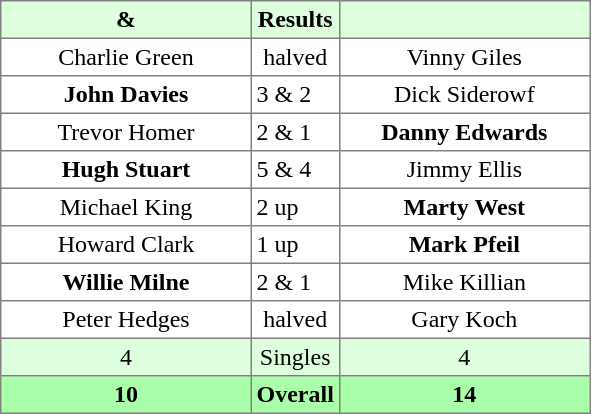<table border="1" cellpadding="3" style="border-collapse: collapse; text-align:center;">
<tr style="background:#ddffdd;">
<th width=160> & </th>
<th>Results</th>
<th width=160></th>
</tr>
<tr>
<td>Charlie Green</td>
<td>halved</td>
<td>Vinny Giles</td>
</tr>
<tr>
<td><strong>John Davies</strong></td>
<td align=left> 3 & 2</td>
<td>Dick Siderowf</td>
</tr>
<tr>
<td>Trevor Homer</td>
<td align=left> 2 & 1</td>
<td><strong>Danny Edwards</strong></td>
</tr>
<tr>
<td><strong>Hugh Stuart</strong></td>
<td align=left> 5 & 4</td>
<td>Jimmy Ellis</td>
</tr>
<tr>
<td>Michael King</td>
<td align=left> 2 up</td>
<td><strong>Marty West</strong></td>
</tr>
<tr>
<td>Howard Clark</td>
<td align=left> 1 up</td>
<td><strong>Mark Pfeil</strong></td>
</tr>
<tr>
<td><strong>Willie Milne</strong></td>
<td align=left> 2 & 1</td>
<td>Mike Killian</td>
</tr>
<tr>
<td>Peter Hedges</td>
<td>halved</td>
<td>Gary Koch</td>
</tr>
<tr style="background:#ddffdd;">
<td>4</td>
<td>Singles</td>
<td>4</td>
</tr>
<tr style="background:#aaffaa;">
<th>10</th>
<th>Overall</th>
<th>14</th>
</tr>
</table>
